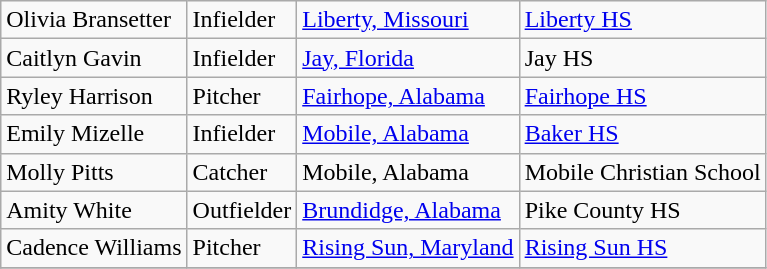<table class="wikitable">
<tr>
<td>Olivia Bransetter</td>
<td>Infielder</td>
<td><a href='#'>Liberty, Missouri</a></td>
<td><a href='#'>Liberty HS</a></td>
</tr>
<tr>
<td>Caitlyn Gavin</td>
<td>Infielder</td>
<td><a href='#'>Jay, Florida</a></td>
<td>Jay HS</td>
</tr>
<tr>
<td>Ryley Harrison</td>
<td>Pitcher</td>
<td><a href='#'>Fairhope, Alabama</a></td>
<td><a href='#'>Fairhope HS</a></td>
</tr>
<tr>
<td>Emily Mizelle</td>
<td>Infielder</td>
<td><a href='#'>Mobile, Alabama</a></td>
<td><a href='#'>Baker HS</a></td>
</tr>
<tr>
<td>Molly Pitts</td>
<td>Catcher</td>
<td>Mobile, Alabama</td>
<td>Mobile Christian School</td>
</tr>
<tr>
<td>Amity White</td>
<td>Outfielder</td>
<td><a href='#'>Brundidge, Alabama</a></td>
<td>Pike County HS</td>
</tr>
<tr>
<td>Cadence Williams</td>
<td>Pitcher</td>
<td><a href='#'>Rising Sun, Maryland</a></td>
<td><a href='#'>Rising Sun HS</a></td>
</tr>
<tr>
</tr>
</table>
